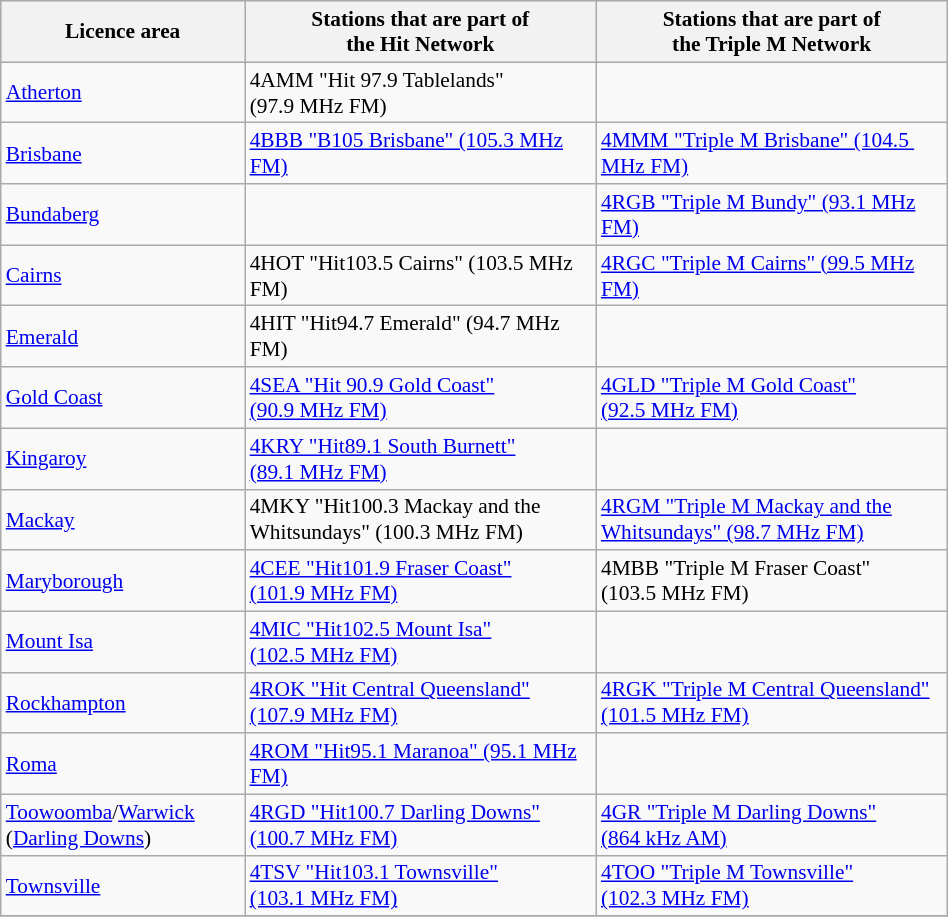<table class="wikitable sortable" style="font-size:89%; width:50%">
<tr bgcolor=lightgrey>
<th width="20%">Licence area</th>
<th width="30%">Stations that are part of<br>the Hit Network</th>
<th width="30%">Stations that are part of<br>the Triple M Network</th>
</tr>
<tr>
<td><a href='#'>Atherton</a></td>
<td>4AMM "Hit 97.9 Tablelands" (97.9 MHz FM)</td>
</tr>
<tr>
<td><a href='#'>Brisbane</a></td>
<td><a href='#'>4BBB "B105 Brisbane" (105.3 MHz FM)</a></td>
<td><a href='#'>4MMM "Triple M Brisbane" (104.5  MHz FM)</a></td>
</tr>
<tr>
<td><a href='#'>Bundaberg</a></td>
<td></td>
<td><a href='#'>4RGB "Triple M Bundy" (93.1 MHz FM)</a></td>
</tr>
<tr>
<td><a href='#'>Cairns</a></td>
<td>4HOT "Hit103.5 Cairns" (103.5 MHz FM)</td>
<td><a href='#'>4RGC "Triple M Cairns" (99.5 MHz FM)</a></td>
</tr>
<tr>
<td><a href='#'>Emerald</a></td>
<td>4HIT "Hit94.7 Emerald" (94.7 MHz FM)</td>
</tr>
<tr>
<td><a href='#'>Gold Coast</a></td>
<td><a href='#'>4SEA "Hit 90.9 Gold Coast" (90.9 MHz FM)</a></td>
<td><a href='#'>4GLD "Triple M Gold Coast" (92.5 MHz FM)</a></td>
</tr>
<tr>
<td><a href='#'>Kingaroy</a></td>
<td><a href='#'>4KRY "Hit89.1 South Burnett" (89.1 MHz FM)</a></td>
</tr>
<tr>
<td><a href='#'>Mackay</a></td>
<td>4MKY "Hit100.3 Mackay and the Whitsundays" (100.3 MHz FM)</td>
<td><a href='#'>4RGM "Triple M Mackay and the Whitsundays" (98.7 MHz FM)</a></td>
</tr>
<tr>
<td><a href='#'>Maryborough</a></td>
<td><a href='#'>4CEE "Hit101.9 Fraser Coast" (101.9 MHz FM)</a></td>
<td>4MBB "Triple M Fraser Coast" (103.5 MHz FM)</td>
</tr>
<tr>
<td><a href='#'>Mount Isa</a></td>
<td><a href='#'>4MIC "Hit102.5 Mount Isa" (102.5 MHz FM)</a></td>
</tr>
<tr>
<td><a href='#'>Rockhampton</a></td>
<td><a href='#'>4ROK "Hit Central Queensland" (107.9 MHz FM)</a></td>
<td><a href='#'>4RGK "Triple M Central Queensland" (101.5 MHz FM)</a></td>
</tr>
<tr>
<td><a href='#'>Roma</a></td>
<td><a href='#'>4ROM "Hit95.1 Maranoa" (95.1 MHz FM)</a></td>
</tr>
<tr>
<td><a href='#'>Toowoomba</a>/<a href='#'>Warwick</a> (<a href='#'>Darling Downs</a>)</td>
<td><a href='#'>4RGD "Hit100.7 Darling Downs" (100.7 MHz FM)</a></td>
<td><a href='#'>4GR "Triple M Darling Downs" (864 kHz AM)</a></td>
</tr>
<tr>
<td><a href='#'>Townsville</a></td>
<td><a href='#'>4TSV "Hit103.1 Townsville" (103.1 MHz FM)</a></td>
<td><a href='#'>4TOO "Triple M Townsville" (102.3 MHz FM)</a></td>
</tr>
<tr>
</tr>
</table>
